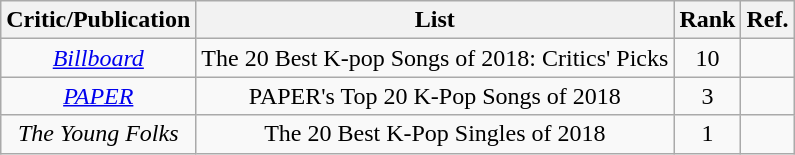<table class="sortable wikitable" style="text-align:center;">
<tr>
<th>Critic/Publication</th>
<th>List</th>
<th>Rank</th>
<th>Ref.</th>
</tr>
<tr>
<td><em><a href='#'>Billboard</a></em></td>
<td rowspan="1">The 20 Best K-pop Songs of 2018: Critics' Picks</td>
<td>10</td>
<td></td>
</tr>
<tr>
<td><em><a href='#'>PAPER</a></em></td>
<td rowspan="1">PAPER's Top 20 K-Pop Songs of 2018</td>
<td>3</td>
<td></td>
</tr>
<tr>
<td><em>The Young Folks</em></td>
<td rowspan="1">The 20 Best K-Pop Singles of 2018</td>
<td>1</td>
<td></td>
</tr>
</table>
